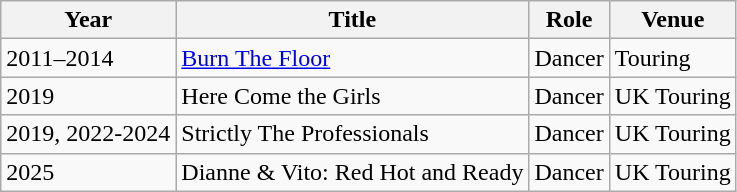<table class="wikitable">
<tr>
<th>Year</th>
<th>Title</th>
<th>Role</th>
<th>Venue</th>
</tr>
<tr>
<td>2011–2014</td>
<td><a href='#'>Burn The Floor</a></td>
<td>Dancer</td>
<td>Touring</td>
</tr>
<tr>
<td>2019</td>
<td>Here Come the Girls</td>
<td>Dancer</td>
<td>UK Touring</td>
</tr>
<tr>
<td>2019, 2022-2024</td>
<td>Strictly The Professionals</td>
<td>Dancer</td>
<td>UK Touring</td>
</tr>
<tr>
<td>2025</td>
<td>Dianne & Vito: Red Hot and Ready</td>
<td>Dancer</td>
<td>UK Touring</td>
</tr>
</table>
